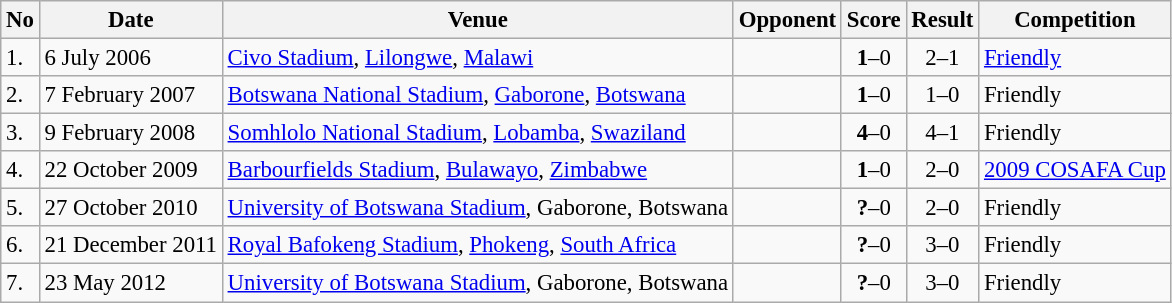<table class="wikitable" style="font-size:95%;">
<tr>
<th>No</th>
<th>Date</th>
<th>Venue</th>
<th>Opponent</th>
<th>Score</th>
<th>Result</th>
<th>Competition</th>
</tr>
<tr>
<td>1.</td>
<td>6 July 2006</td>
<td><a href='#'>Civo Stadium</a>, <a href='#'>Lilongwe</a>, <a href='#'>Malawi</a></td>
<td></td>
<td align=center><strong>1</strong>–0</td>
<td align=center>2–1</td>
<td><a href='#'>Friendly</a></td>
</tr>
<tr>
<td>2.</td>
<td>7 February 2007</td>
<td><a href='#'>Botswana National Stadium</a>, <a href='#'>Gaborone</a>, <a href='#'>Botswana</a></td>
<td></td>
<td align=center><strong>1</strong>–0</td>
<td align=center>1–0</td>
<td>Friendly</td>
</tr>
<tr>
<td>3.</td>
<td>9 February 2008</td>
<td><a href='#'>Somhlolo National Stadium</a>, <a href='#'>Lobamba</a>, <a href='#'>Swaziland</a></td>
<td></td>
<td align=center><strong>4</strong>–0</td>
<td align=center>4–1</td>
<td>Friendly</td>
</tr>
<tr>
<td>4.</td>
<td>22 October 2009</td>
<td><a href='#'>Barbourfields Stadium</a>, <a href='#'>Bulawayo</a>, <a href='#'>Zimbabwe</a></td>
<td></td>
<td align=center><strong>1</strong>–0</td>
<td align=center>2–0</td>
<td><a href='#'>2009 COSAFA Cup</a></td>
</tr>
<tr>
<td>5.</td>
<td>27 October 2010</td>
<td><a href='#'>University of Botswana Stadium</a>, Gaborone, Botswana</td>
<td></td>
<td align=center><strong>?</strong>–0</td>
<td align=center>2–0</td>
<td>Friendly</td>
</tr>
<tr>
<td>6.</td>
<td>21 December 2011</td>
<td><a href='#'>Royal Bafokeng Stadium</a>, <a href='#'>Phokeng</a>, <a href='#'>South Africa</a></td>
<td></td>
<td align=center><strong>?</strong>–0</td>
<td align=center>3–0</td>
<td>Friendly</td>
</tr>
<tr>
<td>7.</td>
<td>23 May 2012</td>
<td><a href='#'>University of Botswana Stadium</a>, Gaborone, Botswana</td>
<td></td>
<td align=center><strong>?</strong>–0</td>
<td align=center>3–0</td>
<td>Friendly</td>
</tr>
</table>
